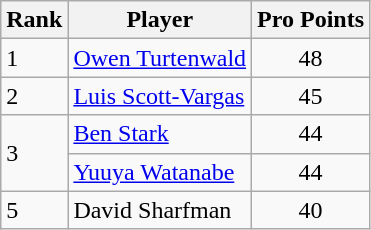<table class="wikitable">
<tr>
<th>Rank</th>
<th>Player</th>
<th>Pro Points</th>
</tr>
<tr>
<td>1</td>
<td> <a href='#'>Owen Turtenwald</a></td>
<td align=center>48</td>
</tr>
<tr>
<td>2</td>
<td> <a href='#'>Luis Scott-Vargas</a></td>
<td align=center>45</td>
</tr>
<tr>
<td rowspan=2>3</td>
<td> <a href='#'>Ben Stark</a></td>
<td align=center>44</td>
</tr>
<tr>
<td> <a href='#'>Yuuya Watanabe</a></td>
<td align=center>44</td>
</tr>
<tr>
<td>5</td>
<td> David Sharfman</td>
<td align=center>40</td>
</tr>
</table>
